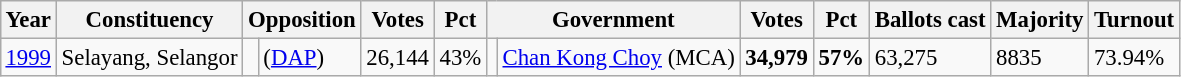<table class="wikitable" style="margin:0.5em ; font-size:95%">
<tr>
<th>Year</th>
<th>Constituency</th>
<th colspan="2">Opposition</th>
<th>Votes</th>
<th>Pct</th>
<th colspan="2">Government</th>
<th>Votes</th>
<th>Pct</th>
<th>Ballots cast</th>
<th>Majority</th>
<th>Turnout</th>
</tr>
<tr>
<td><a href='#'>1999</a></td>
<td>Selayang, Selangor</td>
<td></td>
<td> (<a href='#'>DAP</a>)</td>
<td align="right">26,144</td>
<td>43%</td>
<td></td>
<td><a href='#'>Chan Kong Choy</a> (MCA)</td>
<td align="right"><strong>34,979</strong></td>
<td><strong>57%</strong></td>
<td>63,275</td>
<td>8835</td>
<td>73.94%</td>
</tr>
</table>
